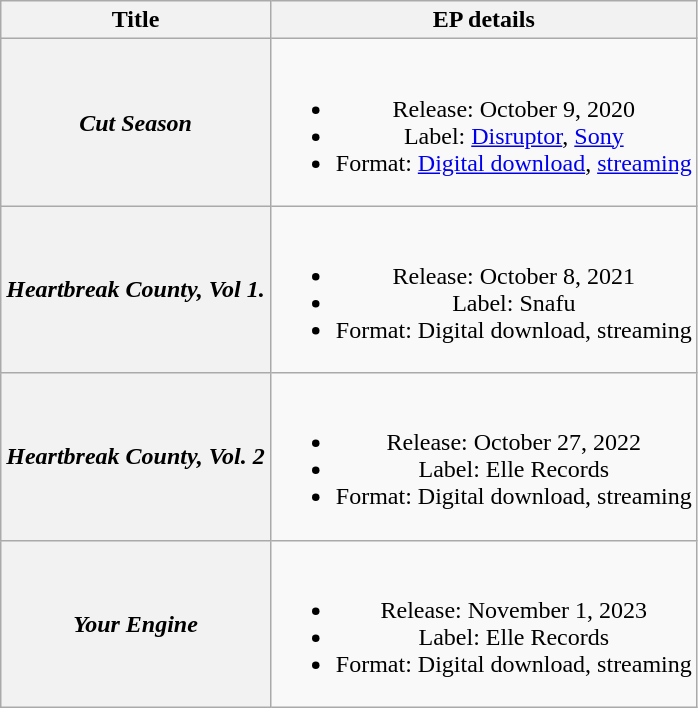<table class="wikitable plainrowheaders" style="text-align:center;">
<tr>
<th scope="col">Title</th>
<th scope="col">EP details</th>
</tr>
<tr>
<th scope="row"><em>Cut Season</em></th>
<td><br><ul><li>Release: October 9, 2020</li><li>Label: <a href='#'>Disruptor</a>, <a href='#'>Sony</a></li><li>Format: <a href='#'>Digital download</a>, <a href='#'>streaming</a></li></ul></td>
</tr>
<tr>
<th scope="row"><em>Heartbreak County, Vol 1.</em></th>
<td><br><ul><li>Release: October 8, 2021</li><li>Label: Snafu</li><li>Format: Digital download, streaming</li></ul></td>
</tr>
<tr>
<th scope="row"><em>Heartbreak County, Vol. 2</em></th>
<td><br><ul><li>Release: October 27, 2022</li><li>Label: Elle Records</li><li>Format: Digital download, streaming</li></ul></td>
</tr>
<tr>
<th scope="row"><em>Your Engine</em></th>
<td><br><ul><li>Release: November 1, 2023</li><li>Label: Elle Records</li><li>Format: Digital download, streaming</li></ul></td>
</tr>
</table>
